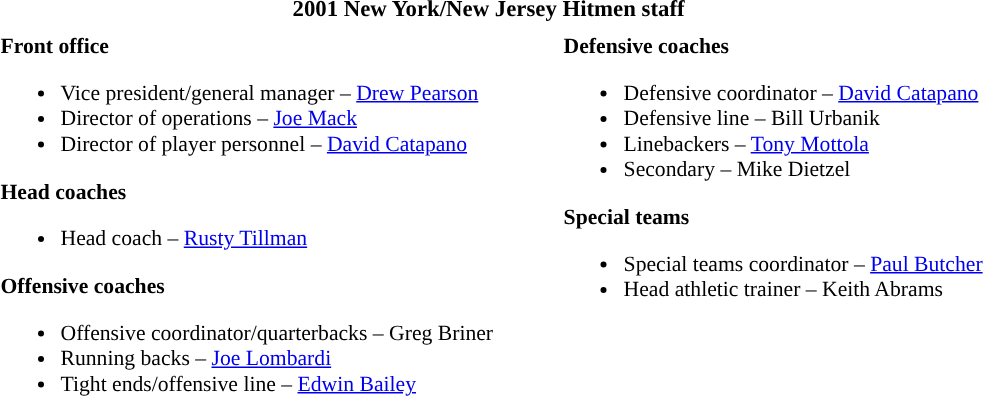<table class="toccolours" style="font-size:95%">
<tr>
<th colspan="7" style="text-align: center; "><strong>2001 New York/New Jersey Hitmen staff</strong></th>
</tr>
<tr>
<td colspan="7" align="right"></td>
</tr>
<tr>
<td valign="top"></td>
<td style="font-size: 95%;" valign="top"><strong>Front office</strong><br><ul><li>Vice president/general manager – <a href='#'>Drew Pearson</a></li><li>Director of operations – <a href='#'>Joe Mack</a></li><li>Director of player personnel – <a href='#'>David Catapano</a></li></ul><strong>Head coaches</strong><ul><li>Head coach – <a href='#'>Rusty Tillman</a></li></ul><strong>Offensive coaches</strong><ul><li>Offensive coordinator/quarterbacks – Greg Briner</li><li>Running backs – <a href='#'>Joe Lombardi</a></li><li>Tight ends/offensive line – <a href='#'>Edwin Bailey</a></li></ul></td>
<td width="35"> </td>
<td valign="top"></td>
<td style="font-size: 95%;" valign="top"><strong>Defensive coaches</strong><br><ul><li>Defensive coordinator – <a href='#'>David Catapano</a></li><li>Defensive line – Bill Urbanik</li><li>Linebackers – <a href='#'>Tony Mottola</a></li><li>Secondary – Mike Dietzel</li></ul><strong>Special teams</strong><ul><li>Special teams coordinator – <a href='#'>Paul Butcher</a></li><li>Head athletic trainer – Keith Abrams</li></ul></td>
</tr>
</table>
